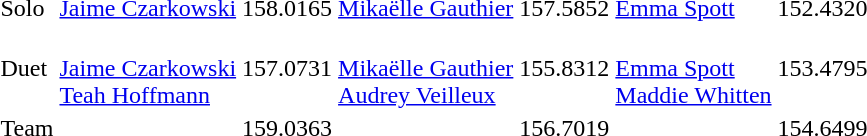<table>
<tr>
<td>Solo</td>
<td><a href='#'>Jaime Czarkowski</a><br></td>
<td>158.0165</td>
<td><a href='#'>Mikaëlle Gauthier</a><br></td>
<td>157.5852</td>
<td><a href='#'>Emma Spott</a><br></td>
<td>152.4320</td>
</tr>
<tr>
<td>Duet</td>
<td><br><a href='#'>Jaime Czarkowski</a><br><a href='#'>Teah Hoffmann</a></td>
<td>157.0731</td>
<td><br><a href='#'>Mikaëlle Gauthier</a><br><a href='#'>Audrey Veilleux</a></td>
<td>155.8312</td>
<td><br><a href='#'>Emma Spott</a><br><a href='#'>Maddie Whitten</a></td>
<td>153.4795</td>
</tr>
<tr>
<td>Team</td>
<td></td>
<td>159.0363</td>
<td></td>
<td>156.7019</td>
<td></td>
<td>154.6499</td>
</tr>
</table>
